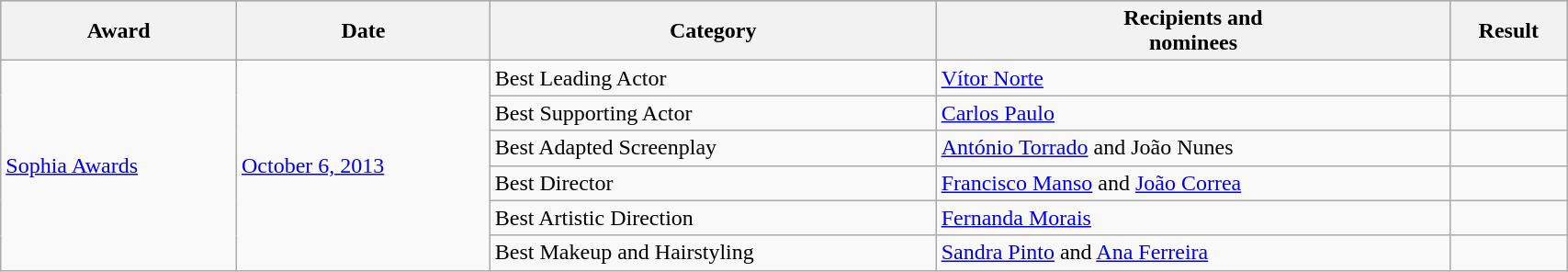<table class="wikitable sortable" width="90%">
<tr style="background:#ccc; text-align:center;">
<th>Award</th>
<th>Date</th>
<th>Category</th>
<th>Recipients and <br>nominees</th>
<th>Result</th>
</tr>
<tr>
<td rowspan="6"><a href='#'>Sophia Awards</a></td>
<td rowspan="6"><a href='#'>October 6, 2013</a></td>
<td>Best Leading Actor</td>
<td><a href='#'>Vítor Norte</a></td>
<td></td>
</tr>
<tr>
<td>Best Supporting Actor</td>
<td><a href='#'>Carlos Paulo</a></td>
<td></td>
</tr>
<tr>
<td>Best Adapted Screenplay</td>
<td><a href='#'>António Torrado</a> and João Nunes</td>
<td></td>
</tr>
<tr>
<td>Best Director</td>
<td><a href='#'>Francisco Manso</a> and <a href='#'>João Correa</a></td>
<td></td>
</tr>
<tr>
<td>Best Artistic Direction</td>
<td><a href='#'>Fernanda Morais</a></td>
<td></td>
</tr>
<tr>
<td>Best Makeup and Hairstyling</td>
<td><a href='#'>Sandra Pinto</a> and <a href='#'>Ana Ferreira</a></td>
<td></td>
</tr>
</table>
